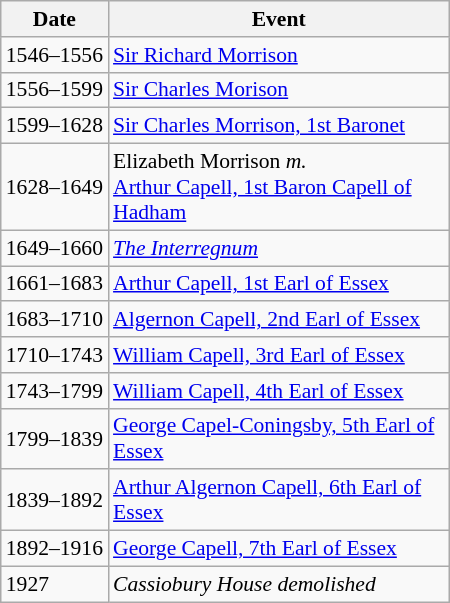<table width="300" class="wikitable floatright" style="font-size: 90%;">
<tr>
<th>Date</th>
<th>Event</th>
</tr>
<tr>
<td nowrap="nowrap">1546–1556</td>
<td><a href='#'>Sir Richard Morrison</a></td>
</tr>
<tr>
<td>1556–1599</td>
<td><a href='#'>Sir Charles Morison</a></td>
</tr>
<tr>
<td>1599–1628</td>
<td><a href='#'>Sir Charles Morrison, 1st Baronet</a></td>
</tr>
<tr>
<td>1628–1649</td>
<td>Elizabeth Morrison <em>m.</em><br><a href='#'>Arthur Capell, 1st Baron Capell of Hadham</a></td>
</tr>
<tr>
<td>1649–1660</td>
<td><em><a href='#'>The Interregnum</a></em></td>
</tr>
<tr>
<td>1661–1683</td>
<td><a href='#'>Arthur Capell, 1st Earl of Essex</a></td>
</tr>
<tr>
<td>1683–1710</td>
<td><a href='#'>Algernon Capell, 2nd Earl of Essex</a></td>
</tr>
<tr>
<td>1710–1743</td>
<td><a href='#'>William Capell, 3rd Earl of Essex</a></td>
</tr>
<tr>
<td>1743–1799</td>
<td><a href='#'>William Capell, 4th Earl of Essex</a></td>
</tr>
<tr>
<td>1799–1839</td>
<td><a href='#'>George Capel-Coningsby, 5th Earl of Essex</a></td>
</tr>
<tr>
<td>1839–1892</td>
<td><a href='#'>Arthur Algernon Capell, 6th Earl of Essex</a></td>
</tr>
<tr>
<td>1892–1916</td>
<td><a href='#'>George Capell, 7th Earl of Essex</a></td>
</tr>
<tr>
<td>1927</td>
<td><em>Cassiobury House demolished</em></td>
</tr>
</table>
